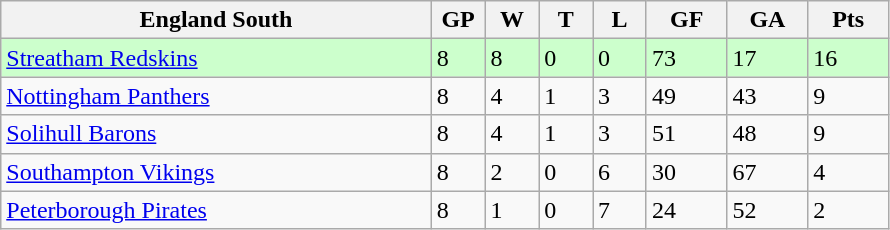<table class="wikitable">
<tr>
<th width="40%">England South</th>
<th width="5%">GP</th>
<th width="5%">W</th>
<th width="5%">T</th>
<th width="5%">L</th>
<th width="7.5%">GF</th>
<th width="7.5%">GA</th>
<th width="7.5%">Pts</th>
</tr>
<tr bgcolor="#CCFFCC">
<td><a href='#'>Streatham Redskins</a></td>
<td>8</td>
<td>8</td>
<td>0</td>
<td>0</td>
<td>73</td>
<td>17</td>
<td>16</td>
</tr>
<tr>
<td><a href='#'>Nottingham Panthers</a></td>
<td>8</td>
<td>4</td>
<td>1</td>
<td>3</td>
<td>49</td>
<td>43</td>
<td>9</td>
</tr>
<tr>
<td><a href='#'>Solihull Barons</a></td>
<td>8</td>
<td>4</td>
<td>1</td>
<td>3</td>
<td>51</td>
<td>48</td>
<td>9</td>
</tr>
<tr>
<td><a href='#'>Southampton Vikings</a></td>
<td>8</td>
<td>2</td>
<td>0</td>
<td>6</td>
<td>30</td>
<td>67</td>
<td>4</td>
</tr>
<tr>
<td><a href='#'>Peterborough Pirates</a></td>
<td>8</td>
<td>1</td>
<td>0</td>
<td>7</td>
<td>24</td>
<td>52</td>
<td>2</td>
</tr>
</table>
